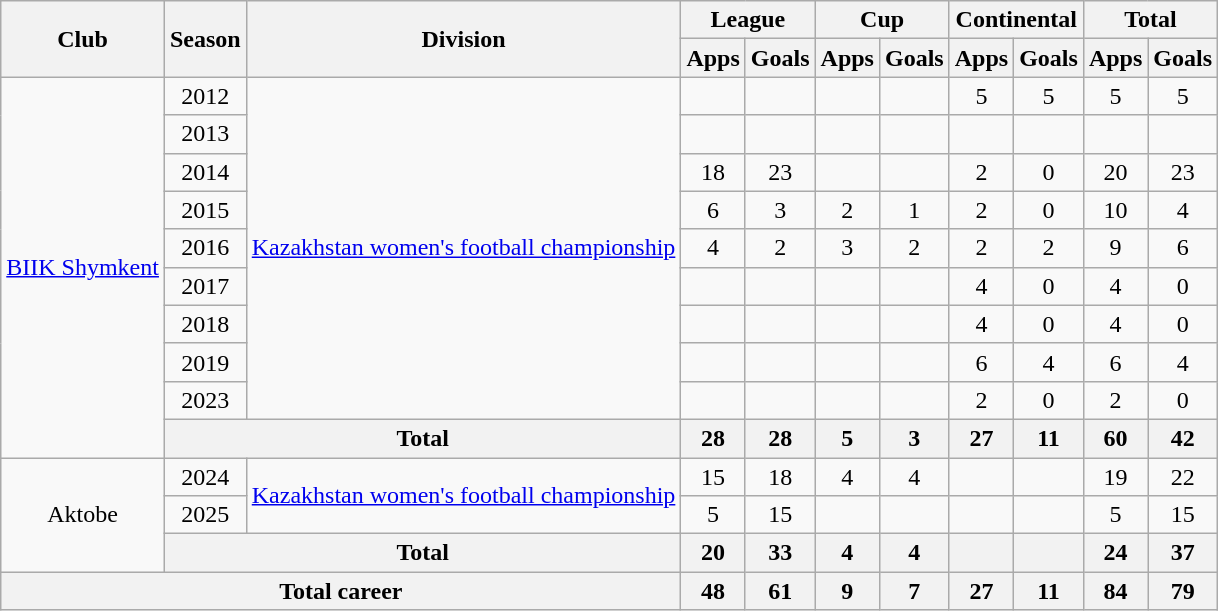<table class="wikitable" style="text-align:center;">
<tr>
<th rowspan=2>Club</th>
<th rowspan=2>Season</th>
<th rowspan=2>Division</th>
<th colspan=2>League</th>
<th colspan=2>Cup</th>
<th colspan=2>Continental</th>
<th colspan=2>Total</th>
</tr>
<tr>
<th>Apps</th>
<th>Goals</th>
<th>Apps</th>
<th>Goals</th>
<th>Apps</th>
<th>Goals</th>
<th>Apps</th>
<th>Goals</th>
</tr>
<tr>
<td rowspan=10><a href='#'>BIIK Shymkent</a></td>
<td>2012</td>
<td rowspan=9><a href='#'>Kazakhstan women's football championship</a></td>
<td></td>
<td></td>
<td></td>
<td></td>
<td>5</td>
<td>5</td>
<td>5</td>
<td>5</td>
</tr>
<tr>
<td>2013</td>
<td></td>
<td></td>
<td></td>
<td></td>
<td></td>
<td></td>
<td></td>
<td></td>
</tr>
<tr>
<td>2014</td>
<td>18</td>
<td>23</td>
<td></td>
<td></td>
<td>2</td>
<td>0</td>
<td>20</td>
<td>23</td>
</tr>
<tr>
<td>2015</td>
<td>6</td>
<td>3</td>
<td>2</td>
<td>1</td>
<td>2</td>
<td>0</td>
<td>10</td>
<td>4</td>
</tr>
<tr>
<td>2016</td>
<td>4</td>
<td>2</td>
<td>3</td>
<td>2</td>
<td>2</td>
<td>2</td>
<td>9</td>
<td>6</td>
</tr>
<tr>
<td>2017</td>
<td></td>
<td></td>
<td></td>
<td></td>
<td>4</td>
<td>0</td>
<td>4</td>
<td>0</td>
</tr>
<tr>
<td>2018</td>
<td></td>
<td></td>
<td></td>
<td></td>
<td>4</td>
<td>0</td>
<td>4</td>
<td>0</td>
</tr>
<tr>
<td>2019</td>
<td></td>
<td></td>
<td></td>
<td></td>
<td>6</td>
<td>4</td>
<td>6</td>
<td>4</td>
</tr>
<tr>
<td>2023</td>
<td></td>
<td></td>
<td></td>
<td></td>
<td>2</td>
<td>0</td>
<td>2</td>
<td>0</td>
</tr>
<tr>
<th colspan=2>Total</th>
<th>28</th>
<th>28</th>
<th>5</th>
<th>3</th>
<th>27</th>
<th>11</th>
<th>60</th>
<th>42</th>
</tr>
<tr>
<td rowspan=3>Aktobe</td>
<td>2024</td>
<td rowspan=2><a href='#'>Kazakhstan women's football championship</a></td>
<td>15</td>
<td>18</td>
<td>4</td>
<td>4</td>
<td></td>
<td></td>
<td>19</td>
<td>22</td>
</tr>
<tr>
<td>2025</td>
<td>5</td>
<td>15</td>
<td></td>
<td></td>
<td></td>
<td></td>
<td>5</td>
<td>15</td>
</tr>
<tr>
<th colspan=2>Total</th>
<th>20</th>
<th>33</th>
<th>4</th>
<th>4</th>
<th></th>
<th></th>
<th>24</th>
<th>37</th>
</tr>
<tr>
<th colspan=3>Total career</th>
<th>48</th>
<th>61</th>
<th>9</th>
<th>7</th>
<th>27</th>
<th>11</th>
<th>84</th>
<th>79</th>
</tr>
</table>
